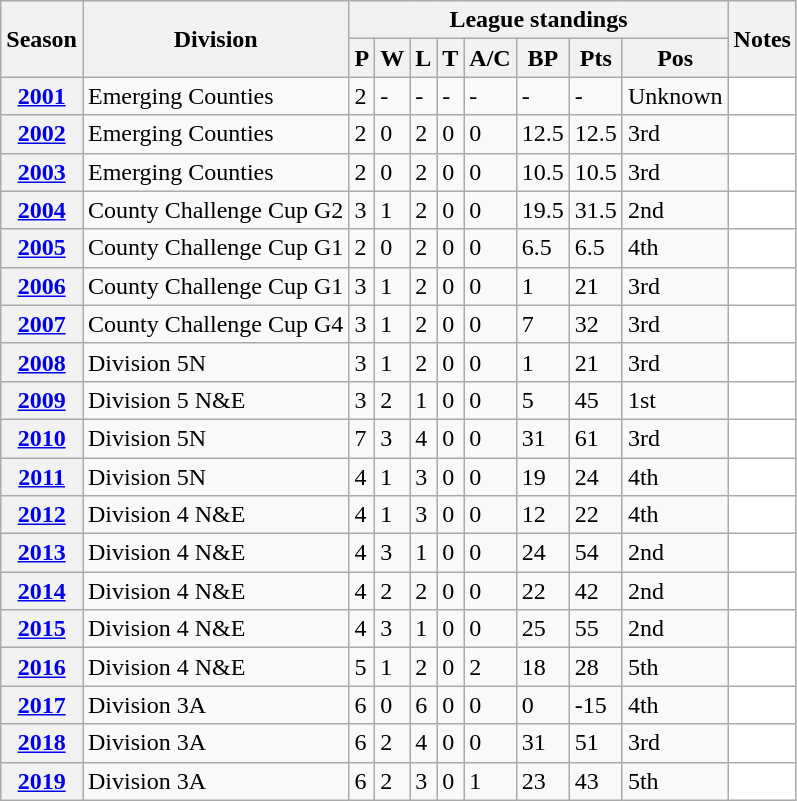<table class="wikitable sortable">
<tr>
<th scope="col" rowspan="2">Season</th>
<th scope="col" rowspan="2">Division</th>
<th scope="col" colspan="8">League standings</th>
<th scope="col" rowspan="2">Notes</th>
</tr>
<tr>
<th scope="col">P</th>
<th scope="col">W</th>
<th scope="col">L</th>
<th scope="col">T</th>
<th scope="col">A/C</th>
<th scope="col">BP</th>
<th scope="col">Pts</th>
<th scope="col">Pos</th>
</tr>
<tr>
<th scope="row"><a href='#'>2001</a></th>
<td>Emerging Counties</td>
<td>2</td>
<td>-</td>
<td>-</td>
<td>-</td>
<td>-</td>
<td>-</td>
<td>-</td>
<td>Unknown</td>
<td style="background: white;"></td>
</tr>
<tr>
<th scope="row"><a href='#'>2002</a></th>
<td>Emerging Counties</td>
<td>2</td>
<td>0</td>
<td>2</td>
<td>0</td>
<td>0</td>
<td>12.5</td>
<td>12.5</td>
<td>3rd</td>
<td style="background: white;"></td>
</tr>
<tr>
<th scope="row"><a href='#'>2003</a></th>
<td>Emerging Counties</td>
<td>2</td>
<td>0</td>
<td>2</td>
<td>0</td>
<td>0</td>
<td>10.5</td>
<td>10.5</td>
<td>3rd</td>
<td style="background: white;"></td>
</tr>
<tr>
<th scope="row"><a href='#'>2004</a></th>
<td>County Challenge Cup G2</td>
<td>3</td>
<td>1</td>
<td>2</td>
<td>0</td>
<td>0</td>
<td>19.5</td>
<td>31.5</td>
<td>2nd</td>
<td style="background: white;"></td>
</tr>
<tr>
<th scope="row"><a href='#'>2005</a></th>
<td>County Challenge Cup G1</td>
<td>2</td>
<td>0</td>
<td>2</td>
<td>0</td>
<td>0</td>
<td>6.5</td>
<td>6.5</td>
<td>4th</td>
<td style="background: white;"></td>
</tr>
<tr>
<th scope="row"><a href='#'>2006</a></th>
<td>County Challenge Cup G1</td>
<td>3</td>
<td>1</td>
<td>2</td>
<td>0</td>
<td>0</td>
<td>1</td>
<td>21</td>
<td>3rd</td>
<td style="background: white;"></td>
</tr>
<tr>
<th scope="row"><a href='#'>2007</a></th>
<td>County Challenge Cup G4</td>
<td>3</td>
<td>1</td>
<td>2</td>
<td>0</td>
<td>0</td>
<td>7</td>
<td>32</td>
<td>3rd</td>
<td style="background: white;"></td>
</tr>
<tr>
<th scope="row"><a href='#'>2008</a></th>
<td>Division 5N</td>
<td>3</td>
<td>1</td>
<td>2</td>
<td>0</td>
<td>0</td>
<td>1</td>
<td>21</td>
<td>3rd</td>
<td style="background: white;"></td>
</tr>
<tr>
<th scope="row"><a href='#'>2009</a></th>
<td>Division 5 N&E</td>
<td>3</td>
<td>2</td>
<td>1</td>
<td>0</td>
<td>0</td>
<td>5</td>
<td>45</td>
<td>1st</td>
<td style="background: white;"></td>
</tr>
<tr>
<th scope="row"><a href='#'>2010</a></th>
<td>Division 5N</td>
<td>7</td>
<td>3</td>
<td>4</td>
<td>0</td>
<td>0</td>
<td>31</td>
<td>61</td>
<td>3rd</td>
<td style="background: white;"></td>
</tr>
<tr>
<th scope="row"><a href='#'>2011</a></th>
<td>Division 5N</td>
<td>4</td>
<td>1</td>
<td>3</td>
<td>0</td>
<td>0</td>
<td>19</td>
<td>24</td>
<td>4th</td>
<td style="background: white;"></td>
</tr>
<tr>
<th scope="row"><a href='#'>2012</a></th>
<td>Division 4 N&E</td>
<td>4</td>
<td>1</td>
<td>3</td>
<td>0</td>
<td>0</td>
<td>12</td>
<td>22</td>
<td>4th</td>
<td style="background: white;"></td>
</tr>
<tr>
<th scope="row"><a href='#'>2013</a></th>
<td>Division 4 N&E</td>
<td>4</td>
<td>3</td>
<td>1</td>
<td>0</td>
<td>0</td>
<td>24</td>
<td>54</td>
<td>2nd</td>
<td style="background: white;"></td>
</tr>
<tr>
<th scope="row"><a href='#'>2014</a></th>
<td>Division 4 N&E</td>
<td>4</td>
<td>2</td>
<td>2</td>
<td>0</td>
<td>0</td>
<td>22</td>
<td>42</td>
<td>2nd</td>
<td style="background: white;"></td>
</tr>
<tr>
<th scope="row"><a href='#'>2015</a></th>
<td>Division 4 N&E</td>
<td>4</td>
<td>3</td>
<td>1</td>
<td>0</td>
<td>0</td>
<td>25</td>
<td>55</td>
<td>2nd</td>
<td style="background: white;"></td>
</tr>
<tr>
<th scope="row"><a href='#'>2016</a></th>
<td>Division 4 N&E</td>
<td>5</td>
<td>1</td>
<td>2</td>
<td>0</td>
<td>2</td>
<td>18</td>
<td>28</td>
<td>5th</td>
<td style="background: white;"></td>
</tr>
<tr>
<th scope="row"><a href='#'>2017</a></th>
<td>Division 3A</td>
<td>6</td>
<td>0</td>
<td>6</td>
<td>0</td>
<td>0</td>
<td>0</td>
<td>-15</td>
<td>4th</td>
<td style="background: white;"></td>
</tr>
<tr>
<th scope="row"><a href='#'>2018</a></th>
<td>Division 3A</td>
<td>6</td>
<td>2</td>
<td>4</td>
<td>0</td>
<td>0</td>
<td>31</td>
<td>51</td>
<td>3rd</td>
<td style="background: white;"></td>
</tr>
<tr>
<th scope="row"><a href='#'>2019</a></th>
<td>Division 3A</td>
<td>6</td>
<td>2</td>
<td>3</td>
<td>0</td>
<td>1</td>
<td>23</td>
<td>43</td>
<td>5th</td>
<td style="background: white;"></td>
</tr>
</table>
